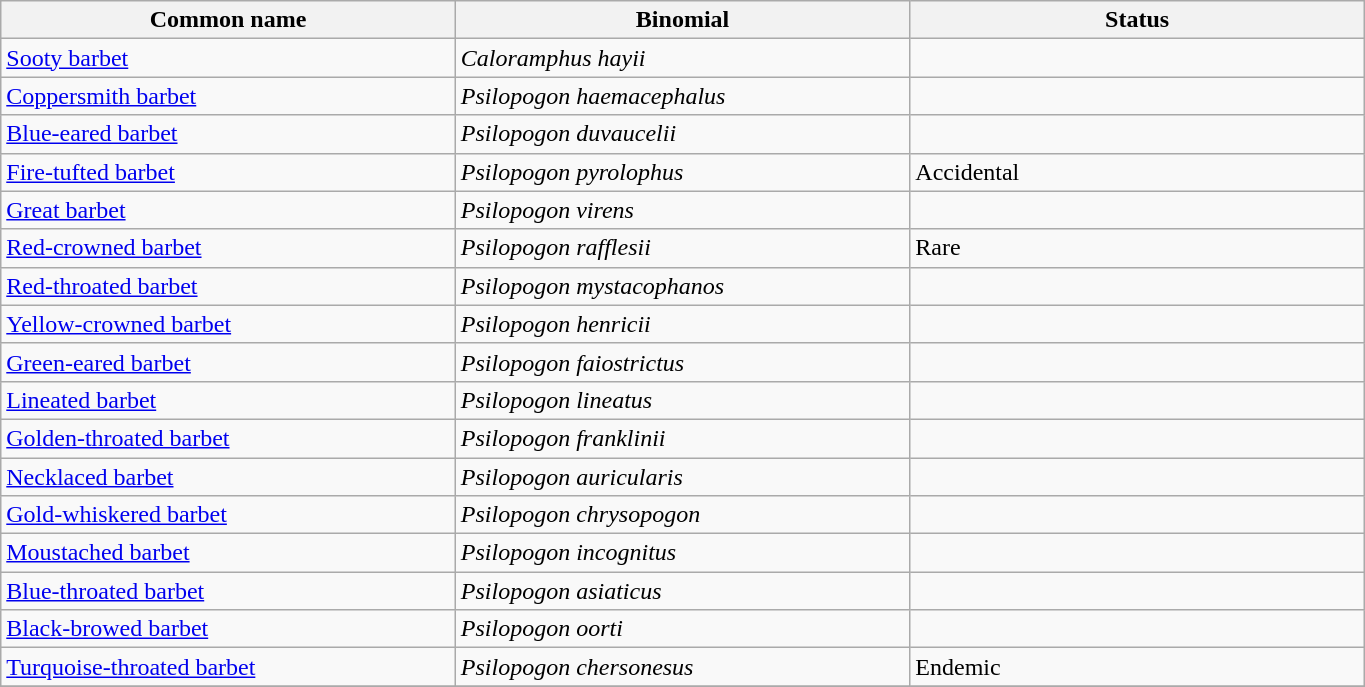<table width=72% class="wikitable">
<tr>
<th width=24%>Common name</th>
<th width=24%>Binomial</th>
<th width=24%>Status</th>
</tr>
<tr>
<td><a href='#'>Sooty barbet</a></td>
<td><em>Caloramphus hayii</em></td>
<td></td>
</tr>
<tr>
<td><a href='#'>Coppersmith barbet</a></td>
<td><em>Psilopogon haemacephalus</em></td>
<td></td>
</tr>
<tr>
<td><a href='#'>Blue-eared barbet</a></td>
<td><em>Psilopogon duvaucelii</em></td>
<td></td>
</tr>
<tr>
<td><a href='#'>Fire-tufted barbet</a></td>
<td><em>Psilopogon pyrolophus</em></td>
<td>Accidental</td>
</tr>
<tr>
<td><a href='#'>Great barbet</a></td>
<td><em>Psilopogon virens</em></td>
<td></td>
</tr>
<tr>
<td><a href='#'>Red-crowned barbet</a></td>
<td><em>Psilopogon rafflesii</em></td>
<td>Rare</td>
</tr>
<tr>
<td><a href='#'>Red-throated barbet</a></td>
<td><em>Psilopogon mystacophanos</em></td>
<td></td>
</tr>
<tr>
<td><a href='#'>Yellow-crowned barbet</a></td>
<td><em>Psilopogon henricii</em></td>
<td></td>
</tr>
<tr>
<td><a href='#'>Green-eared barbet</a></td>
<td><em>Psilopogon faiostrictus</em></td>
<td></td>
</tr>
<tr>
<td><a href='#'>Lineated barbet</a></td>
<td><em>Psilopogon lineatus</em></td>
<td></td>
</tr>
<tr>
<td><a href='#'>Golden-throated barbet</a></td>
<td><em>Psilopogon franklinii</em></td>
<td></td>
</tr>
<tr>
<td><a href='#'>Necklaced barbet</a></td>
<td><em>Psilopogon auricularis</em></td>
<td></td>
</tr>
<tr>
<td><a href='#'>Gold-whiskered barbet</a></td>
<td><em>Psilopogon chrysopogon</em></td>
<td></td>
</tr>
<tr>
<td><a href='#'>Moustached barbet</a></td>
<td><em>Psilopogon incognitus</em></td>
<td></td>
</tr>
<tr>
<td><a href='#'>Blue-throated barbet</a></td>
<td><em>Psilopogon asiaticus</em></td>
<td></td>
</tr>
<tr>
<td><a href='#'>Black-browed barbet</a></td>
<td><em>Psilopogon oorti</em></td>
<td></td>
</tr>
<tr>
<td><a href='#'>Turquoise-throated barbet</a></td>
<td><em>Psilopogon chersonesus</em></td>
<td>Endemic</td>
</tr>
<tr>
</tr>
</table>
